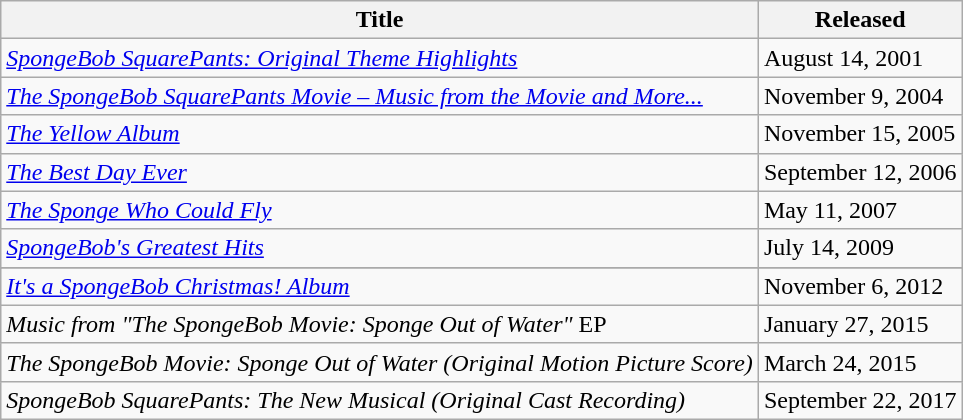<table class="wikitable" align="center">
<tr>
<th>Title</th>
<th>Released</th>
</tr>
<tr>
<td><em><a href='#'>SpongeBob SquarePants: Original Theme Highlights</a></em></td>
<td>August 14, 2001</td>
</tr>
<tr>
<td><em><a href='#'>The SpongeBob SquarePants Movie – Music from the Movie and More...</a></em></td>
<td>November 9, 2004</td>
</tr>
<tr>
<td><em><a href='#'>The Yellow Album</a></em></td>
<td>November 15, 2005</td>
</tr>
<tr>
<td><em><a href='#'>The Best Day Ever</a></em></td>
<td>September 12, 2006</td>
</tr>
<tr>
<td><em><a href='#'>The Sponge Who Could Fly</a></em></td>
<td>May 11, 2007</td>
</tr>
<tr>
<td><em><a href='#'>SpongeBob's Greatest Hits</a></em></td>
<td>July 14, 2009</td>
</tr>
<tr>
</tr>
<tr>
<td><em><a href='#'>It's a SpongeBob Christmas! Album</a></em></td>
<td>November 6, 2012</td>
</tr>
<tr>
<td><em>Music from "The SpongeBob Movie: Sponge Out of Water"</em> EP</td>
<td>January 27, 2015</td>
</tr>
<tr>
<td><em>The SpongeBob Movie: Sponge Out of Water (Original Motion Picture Score)</em></td>
<td>March 24, 2015</td>
</tr>
<tr>
<td><em>SpongeBob SquarePants: The New Musical (Original Cast Recording)</em></td>
<td>September 22, 2017</td>
</tr>
</table>
